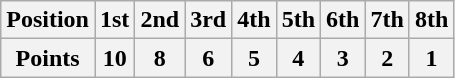<table class="wikitable">
<tr>
<th>Position</th>
<th>1st</th>
<th>2nd</th>
<th>3rd</th>
<th>4th</th>
<th>5th</th>
<th>6th</th>
<th>7th</th>
<th>8th</th>
</tr>
<tr>
<th>Points</th>
<th>10</th>
<th>8</th>
<th>6</th>
<th>5</th>
<th>4</th>
<th>3</th>
<th>2</th>
<th>1</th>
</tr>
</table>
